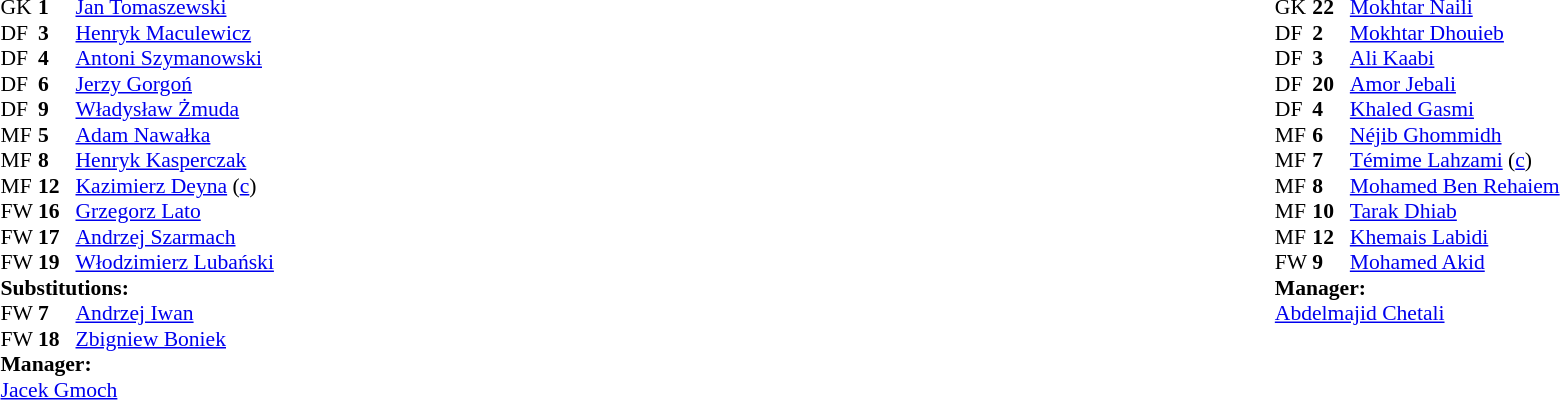<table width="100%">
<tr>
<td valign="top" width="50%"><br><table style="font-size: 90%" cellspacing="0" cellpadding="0">
<tr>
<th width=25></th>
<th width=25></th>
</tr>
<tr>
<td>GK</td>
<td><strong>1</strong></td>
<td><a href='#'>Jan Tomaszewski</a></td>
</tr>
<tr>
<td>DF</td>
<td><strong>3</strong></td>
<td><a href='#'>Henryk Maculewicz</a></td>
</tr>
<tr>
<td>DF</td>
<td><strong>4</strong></td>
<td><a href='#'>Antoni Szymanowski</a></td>
</tr>
<tr>
<td>DF</td>
<td><strong>6</strong></td>
<td><a href='#'>Jerzy Gorgoń</a></td>
</tr>
<tr>
<td>DF</td>
<td><strong>9</strong></td>
<td><a href='#'>Władysław Żmuda</a></td>
</tr>
<tr>
<td>MF</td>
<td><strong>5</strong></td>
<td><a href='#'>Adam Nawałka</a></td>
</tr>
<tr>
<td>MF</td>
<td><strong>8</strong></td>
<td><a href='#'>Henryk Kasperczak</a></td>
</tr>
<tr>
<td>MF</td>
<td><strong>12</strong></td>
<td><a href='#'>Kazimierz Deyna</a> (<a href='#'>c</a>)</td>
</tr>
<tr>
<td>FW</td>
<td><strong>16</strong></td>
<td><a href='#'>Grzegorz Lato</a></td>
</tr>
<tr>
<td>FW</td>
<td><strong>17</strong></td>
<td><a href='#'>Andrzej Szarmach</a></td>
<td></td>
<td></td>
</tr>
<tr>
<td>FW</td>
<td><strong>19</strong></td>
<td><a href='#'>Włodzimierz Lubański</a></td>
<td></td>
<td></td>
</tr>
<tr>
<td colspan=3><strong>Substitutions:</strong></td>
</tr>
<tr>
<td>FW</td>
<td><strong>7</strong></td>
<td><a href='#'>Andrzej Iwan</a></td>
<td></td>
<td></td>
</tr>
<tr>
<td>FW</td>
<td><strong>18</strong></td>
<td><a href='#'>Zbigniew Boniek</a></td>
<td></td>
<td></td>
</tr>
<tr>
<td colspan=3><strong>Manager:</strong></td>
</tr>
<tr>
<td colspan=4><a href='#'>Jacek Gmoch</a></td>
</tr>
</table>
</td>
<td valign="top" width="50%"><br><table style="font-size: 90%" cellspacing="0" cellpadding="0" align="center">
<tr>
<th width="25"></th>
<th width="25"></th>
</tr>
<tr>
<td>GK</td>
<td><strong>22</strong></td>
<td><a href='#'>Mokhtar Naili</a></td>
</tr>
<tr>
<td>DF</td>
<td><strong>2</strong></td>
<td><a href='#'>Mokhtar Dhouieb</a></td>
</tr>
<tr>
<td>DF</td>
<td><strong>3</strong></td>
<td><a href='#'>Ali Kaabi</a></td>
</tr>
<tr>
<td>DF</td>
<td><strong>20</strong></td>
<td><a href='#'>Amor Jebali</a></td>
</tr>
<tr>
<td>DF</td>
<td><strong>4</strong></td>
<td><a href='#'>Khaled Gasmi</a></td>
</tr>
<tr>
<td>MF</td>
<td><strong>6</strong></td>
<td><a href='#'>Néjib Ghommidh</a></td>
</tr>
<tr>
<td>MF</td>
<td><strong>7</strong></td>
<td><a href='#'>Témime Lahzami</a> (<a href='#'>c</a>)</td>
</tr>
<tr>
<td>MF</td>
<td><strong>8</strong></td>
<td><a href='#'>Mohamed Ben Rehaiem</a></td>
</tr>
<tr>
<td>MF</td>
<td><strong>10</strong></td>
<td><a href='#'>Tarak Dhiab</a></td>
</tr>
<tr>
<td>MF</td>
<td><strong>12</strong></td>
<td><a href='#'>Khemais Labidi</a></td>
</tr>
<tr>
<td>FW</td>
<td><strong>9</strong></td>
<td><a href='#'>Mohamed Akid</a></td>
</tr>
<tr>
<td colspan=3><strong>Manager:</strong></td>
</tr>
<tr>
<td colspan=3><a href='#'>Abdelmajid Chetali</a></td>
</tr>
</table>
</td>
</tr>
</table>
